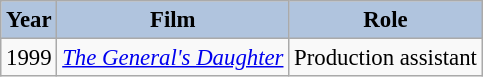<table class="wikitable" style="font-size:95%;">
<tr>
<th style="background:#B0C4DE;">Year</th>
<th style="background:#B0C4DE;">Film</th>
<th style="background:#B0C4DE;">Role</th>
</tr>
<tr>
<td>1999</td>
<td><em><a href='#'>The General's Daughter</a></em></td>
<td>Production assistant</td>
</tr>
</table>
